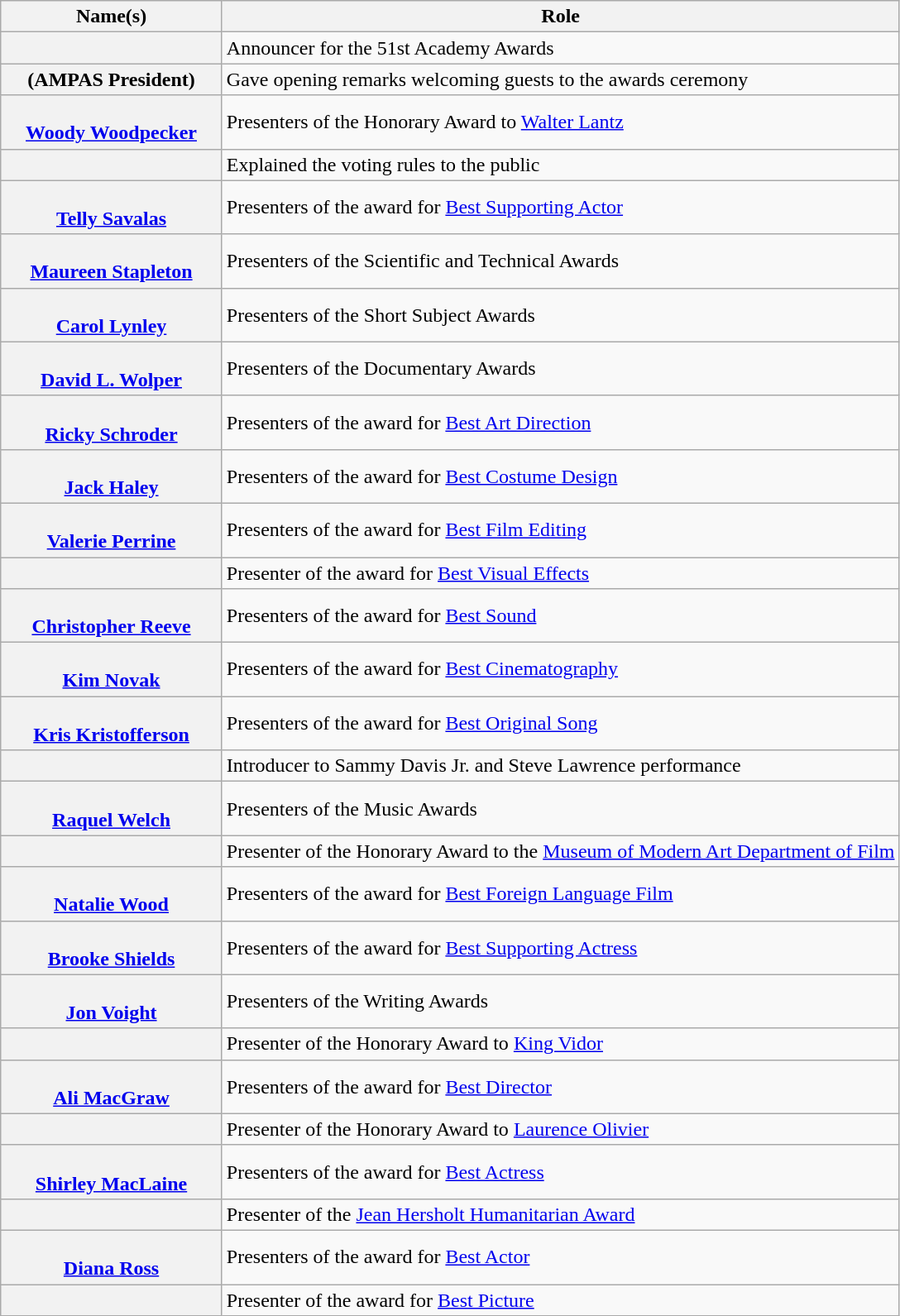<table class="wikitable plainrowheaders sortable">
<tr>
<th scope="col" width="171">Name(s)</th>
<th scope="col" align="center">Role</th>
</tr>
<tr>
<th scope="row"></th>
<td>Announcer for the 51st Academy Awards</td>
</tr>
<tr>
<th scope="row"> (AMPAS President)</th>
<td>Gave opening remarks welcoming guests to the awards ceremony</td>
</tr>
<tr>
<th scope="row"><br> <a href='#'>Woody Woodpecker</a></th>
<td>Presenters of the Honorary Award to <a href='#'>Walter Lantz</a></td>
</tr>
<tr>
<th scope="row"></th>
<td>Explained the voting rules to the public</td>
</tr>
<tr>
<th scope="row"><br> <a href='#'>Telly Savalas</a></th>
<td>Presenters of the award for <a href='#'>Best Supporting Actor</a></td>
</tr>
<tr>
<th scope="row"><br> <a href='#'>Maureen Stapleton</a></th>
<td>Presenters of the Scientific and Technical Awards</td>
</tr>
<tr>
<th scope="row"> <br> <a href='#'>Carol Lynley</a></th>
<td>Presenters of the Short Subject Awards</td>
</tr>
<tr>
<th scope="row"><br> <a href='#'>David L. Wolper</a></th>
<td>Presenters of the Documentary Awards</td>
</tr>
<tr>
<th scope="row"><br> <a href='#'>Ricky Schroder</a></th>
<td>Presenters of the award for <a href='#'>Best Art Direction</a></td>
</tr>
<tr>
<th scope="row"><br> <a href='#'>Jack Haley</a></th>
<td>Presenters of the award for <a href='#'>Best Costume Design</a></td>
</tr>
<tr>
<th scope="row"><br> <a href='#'>Valerie Perrine</a></th>
<td>Presenters of the award for <a href='#'>Best Film Editing</a></td>
</tr>
<tr>
<th scope="row"></th>
<td>Presenter of the award for <a href='#'>Best Visual Effects</a></td>
</tr>
<tr>
<th scope="row"><br> <a href='#'>Christopher Reeve</a></th>
<td>Presenters of the award for <a href='#'>Best Sound</a></td>
</tr>
<tr>
<th scope="row"><br> <a href='#'>Kim Novak</a></th>
<td>Presenters of the award for <a href='#'>Best Cinematography</a></td>
</tr>
<tr>
<th scope="row"><br> <a href='#'>Kris Kristofferson</a></th>
<td>Presenters of the award for <a href='#'>Best Original Song</a></td>
</tr>
<tr>
<th scope="row"></th>
<td>Introducer to Sammy Davis Jr. and Steve Lawrence performance</td>
</tr>
<tr>
<th scope="row"><br> <a href='#'>Raquel Welch</a></th>
<td>Presenters of the Music Awards</td>
</tr>
<tr>
<th scope="row"></th>
<td>Presenter of the Honorary Award to the <a href='#'>Museum of Modern Art Department of Film</a></td>
</tr>
<tr>
<th scope="row"><br> <a href='#'>Natalie Wood</a></th>
<td>Presenters of the award for <a href='#'>Best Foreign Language Film</a></td>
</tr>
<tr>
<th scope="row"><br> <a href='#'>Brooke Shields</a></th>
<td>Presenters of the award for <a href='#'>Best Supporting Actress</a></td>
</tr>
<tr>
<th scope="row"><br> <a href='#'>Jon Voight</a></th>
<td>Presenters of the Writing Awards</td>
</tr>
<tr>
<th scope="row"></th>
<td>Presenter of the Honorary Award to <a href='#'>King Vidor</a></td>
</tr>
<tr>
<th scope="row"><br> <a href='#'>Ali MacGraw</a></th>
<td>Presenters of the award for <a href='#'>Best Director</a></td>
</tr>
<tr>
<th scope="row"></th>
<td>Presenter of the Honorary Award to <a href='#'>Laurence Olivier</a></td>
</tr>
<tr>
<th scope="row"><br> <a href='#'>Shirley MacLaine</a></th>
<td>Presenters of the award for <a href='#'>Best Actress</a></td>
</tr>
<tr>
<th scope="row"></th>
<td>Presenter of the <a href='#'>Jean Hersholt Humanitarian Award</a></td>
</tr>
<tr>
<th scope="row"><br> <a href='#'>Diana Ross</a></th>
<td>Presenters of the award for <a href='#'>Best Actor</a></td>
</tr>
<tr>
<th scope="row"></th>
<td>Presenter of the award for <a href='#'>Best Picture</a></td>
</tr>
</table>
